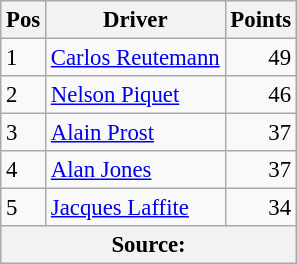<table class="wikitable" style="font-size: 95%;">
<tr>
<th>Pos</th>
<th>Driver</th>
<th>Points</th>
</tr>
<tr>
<td>1</td>
<td> <a href='#'>Carlos Reutemann</a></td>
<td style="text-align:right;">49</td>
</tr>
<tr>
<td>2</td>
<td> <a href='#'>Nelson Piquet</a></td>
<td style="text-align:right;">46</td>
</tr>
<tr>
<td>3</td>
<td> <a href='#'>Alain Prost</a></td>
<td style="text-align:right;">37</td>
</tr>
<tr>
<td>4</td>
<td> <a href='#'>Alan Jones</a></td>
<td style="text-align:right;">37</td>
</tr>
<tr>
<td>5</td>
<td> <a href='#'>Jacques Laffite</a></td>
<td style="text-align:right;">34</td>
</tr>
<tr>
<th colspan=4>Source: </th>
</tr>
</table>
